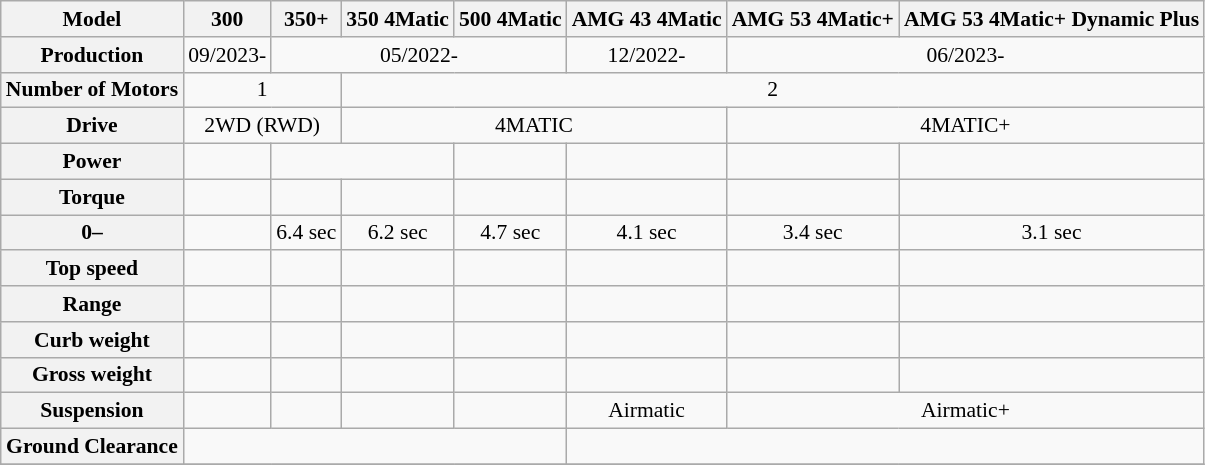<table class="wikitable" style="text-align: center;font-size:90%;">
<tr>
<th>Model</th>
<th>300</th>
<th>350+</th>
<th>350 4Matic</th>
<th>500 4Matic</th>
<th>AMG 43 4Matic</th>
<th>AMG 53 4Matic+</th>
<th>AMG 53 4Matic+ Dynamic Plus</th>
</tr>
<tr>
<th>Production</th>
<td>09/2023-</td>
<td colspan="3">05/2022-</td>
<td>12/2022-</td>
<td colspan="3">06/2023-</td>
</tr>
<tr>
<th>Number of Motors</th>
<td colspan="2">1</td>
<td colspan="5">2</td>
</tr>
<tr>
<th>Drive</th>
<td colspan="2">2WD (RWD)</td>
<td colspan="3">4MATIC</td>
<td colspan="2">4MATIC+</td>
</tr>
<tr>
<th>Power</th>
<td></td>
<td colspan="2"></td>
<td></td>
<td></td>
<td></td>
<td></td>
</tr>
<tr>
<th>Torque</th>
<td></td>
<td></td>
<td></td>
<td></td>
<td></td>
<td></td>
<td></td>
</tr>
<tr>
<th>0–</th>
<td></td>
<td>6.4 sec</td>
<td>6.2 sec</td>
<td>4.7 sec</td>
<td>4.1 sec</td>
<td>3.4 sec</td>
<td>3.1 sec</td>
</tr>
<tr>
<th>Top speed</th>
<td></td>
<td></td>
<td></td>
<td></td>
<td></td>
<td></td>
<td></td>
</tr>
<tr>
<th>Range</th>
<td></td>
<td></td>
<td></td>
<td></td>
<td></td>
<td></td>
<td></td>
</tr>
<tr>
<th>Curb weight</th>
<td></td>
<td></td>
<td></td>
<td></td>
<td></td>
<td></td>
<td></td>
</tr>
<tr>
<th>Gross weight</th>
<td></td>
<td></td>
<td></td>
<td></td>
<td></td>
<td></td>
<td></td>
</tr>
<tr>
<th>Suspension</th>
<td></td>
<td></td>
<td></td>
<td></td>
<td colspan="1">Airmatic</td>
<td colspan="2">Airmatic+</td>
</tr>
<tr>
<th>Ground Clearance</th>
<td colspan="4"></td>
<td colspan="3"></td>
</tr>
<tr>
</tr>
</table>
